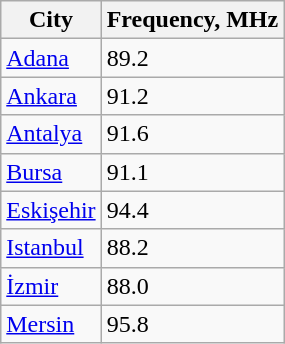<table class="sortable wikitable">
<tr>
<th>City</th>
<th>Frequency, MHz</th>
</tr>
<tr>
<td><a href='#'>Adana</a></td>
<td>89.2</td>
</tr>
<tr>
<td><a href='#'>Ankara</a></td>
<td>91.2</td>
</tr>
<tr>
<td><a href='#'>Antalya</a></td>
<td>91.6</td>
</tr>
<tr>
<td><a href='#'>Bursa</a></td>
<td>91.1</td>
</tr>
<tr>
<td><a href='#'>Eskişehir</a></td>
<td>94.4</td>
</tr>
<tr>
<td><a href='#'>Istanbul</a></td>
<td>88.2</td>
</tr>
<tr>
<td><a href='#'>İzmir</a></td>
<td>88.0</td>
</tr>
<tr>
<td><a href='#'>Mersin</a></td>
<td>95.8</td>
</tr>
</table>
